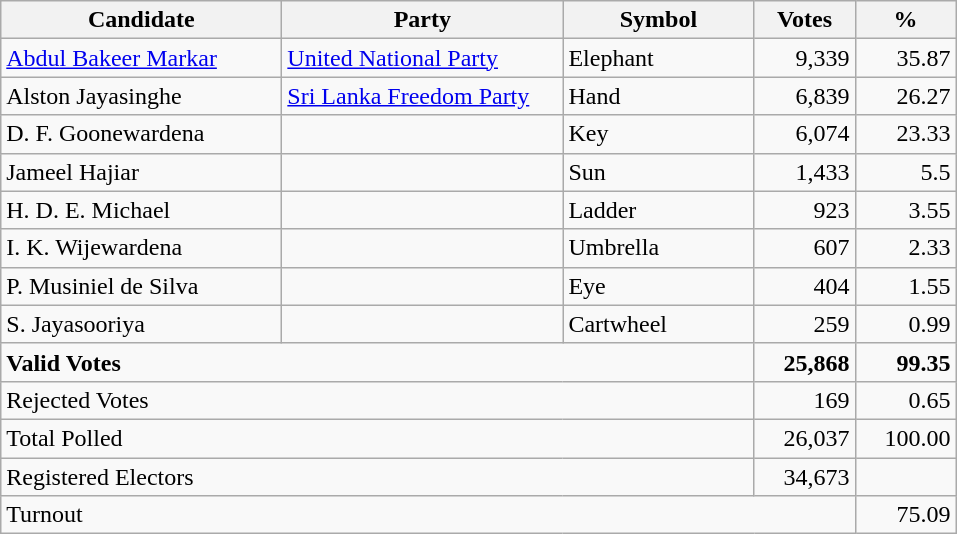<table class="wikitable" border="1" style="text-align:right;">
<tr>
<th align=left width="180">Candidate</th>
<th align=left width="180">Party</th>
<th align=left width="120">Symbol</th>
<th align=left width="60">Votes</th>
<th align=left width="60">%</th>
</tr>
<tr>
<td align=left><a href='#'>Abdul Bakeer Markar</a></td>
<td align=left><a href='#'>United National Party</a></td>
<td align=left>Elephant</td>
<td align=right>9,339</td>
<td align=right>35.87</td>
</tr>
<tr>
<td align=left>Alston Jayasinghe</td>
<td align=left><a href='#'>Sri Lanka Freedom Party</a></td>
<td align=left>Hand</td>
<td align=right>6,839</td>
<td align=right>26.27</td>
</tr>
<tr>
<td align=left>D. F. Goonewardena</td>
<td></td>
<td align=left>Key</td>
<td align=right>6,074</td>
<td align=right>23.33</td>
</tr>
<tr>
<td align=left>Jameel Hajiar</td>
<td></td>
<td align=left>Sun</td>
<td align=right>1,433</td>
<td align=right>5.5</td>
</tr>
<tr>
<td align=left>H. D. E. Michael</td>
<td></td>
<td align=left>Ladder</td>
<td align=right>923</td>
<td align=right>3.55</td>
</tr>
<tr>
<td align=left>I. K. Wijewardena</td>
<td></td>
<td align=left>Umbrella</td>
<td align=right>607</td>
<td align=right>2.33</td>
</tr>
<tr>
<td align=left>P. Musiniel de Silva</td>
<td></td>
<td align=left>Eye</td>
<td align=right>404</td>
<td align=right>1.55</td>
</tr>
<tr>
<td align=left>S. Jayasooriya</td>
<td></td>
<td align=left>Cartwheel</td>
<td align=right>259</td>
<td align=right>0.99</td>
</tr>
<tr>
<td align=left colspan=3><strong>Valid Votes</strong></td>
<td align=right><strong>25,868</strong></td>
<td align=right><strong>99.35</strong></td>
</tr>
<tr>
<td align=left colspan=3>Rejected Votes</td>
<td align=right>169</td>
<td align=right>0.65</td>
</tr>
<tr>
<td align=left colspan=3>Total Polled</td>
<td align=right>26,037</td>
<td align=right>100.00</td>
</tr>
<tr>
<td align=left colspan=3>Registered Electors</td>
<td align=right>34,673</td>
<td></td>
</tr>
<tr>
<td align=left colspan=4>Turnout</td>
<td align=right>75.09</td>
</tr>
</table>
